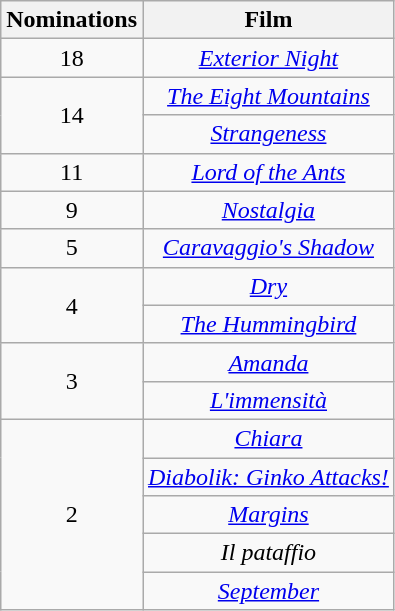<table class="wikitable plainrowheaders" rowspan=2 style="text-align: center;" border="2" background: #f6e39c;>
<tr>
<th scope="col" style="width:55px;">Nominations</th>
<th scope="col" style="text-align:center;">Film</th>
</tr>
<tr>
<td>18</td>
<td><em><a href='#'>Exterior Night</a></em></td>
</tr>
<tr>
<td rowspan="2">14</td>
<td><em><a href='#'>The Eight Mountains</a></em></td>
</tr>
<tr>
<td><em><a href='#'>Strangeness</a></em></td>
</tr>
<tr>
<td>11</td>
<td><em><a href='#'>Lord of the Ants</a></em></td>
</tr>
<tr>
<td>9</td>
<td><em><a href='#'>Nostalgia</a></em></td>
</tr>
<tr>
<td>5</td>
<td><em><a href='#'>Caravaggio's Shadow</a></em></td>
</tr>
<tr>
<td rowspan="2">4</td>
<td><em><a href='#'>Dry</a></em></td>
</tr>
<tr>
<td><em><a href='#'>The Hummingbird</a></em></td>
</tr>
<tr>
<td rowspan="2">3</td>
<td><em><a href='#'>Amanda</a></em></td>
</tr>
<tr>
<td><em><a href='#'>L'immensità</a></em></td>
</tr>
<tr>
<td rowspan="5">2</td>
<td><em><a href='#'>Chiara</a></em></td>
</tr>
<tr>
<td><em><a href='#'>Diabolik: Ginko Attacks!</a></em></td>
</tr>
<tr>
<td><em><a href='#'>Margins</a></em></td>
</tr>
<tr>
<td><em>Il pataffio</em></td>
</tr>
<tr>
<td><em><a href='#'>September</a></em></td>
</tr>
</table>
